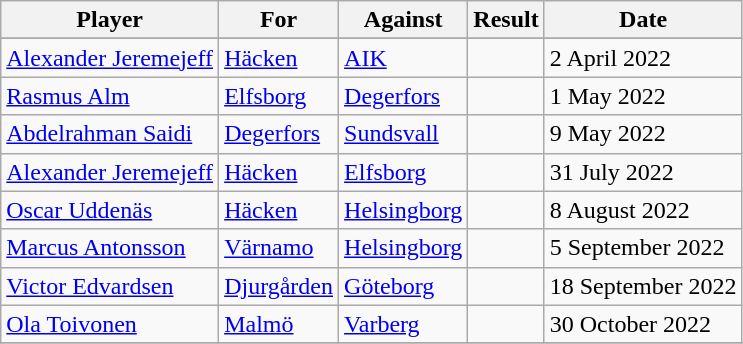<table class="wikitable">
<tr>
<th>Player</th>
<th>For</th>
<th>Against</th>
<th style="text-align:center">Result</th>
<th>Date</th>
</tr>
<tr>
</tr>
<tr>
<td> <a href='#'>Alexander Jeremejeff</a></td>
<td><a href='#'>Häcken</a></td>
<td><a href='#'>AIK</a></td>
<td align=center></td>
<td>2 April 2022</td>
</tr>
<tr>
<td> <a href='#'>Rasmus Alm</a></td>
<td><a href='#'>Elfsborg</a></td>
<td><a href='#'>Degerfors</a></td>
<td align=center></td>
<td>1 May 2022</td>
</tr>
<tr>
<td> <a href='#'>Abdelrahman Saidi</a></td>
<td><a href='#'>Degerfors</a></td>
<td><a href='#'>Sundsvall</a></td>
<td align=center></td>
<td>9 May 2022</td>
</tr>
<tr>
<td> <a href='#'>Alexander Jeremejeff</a></td>
<td><a href='#'>Häcken</a></td>
<td><a href='#'>Elfsborg</a></td>
<td align=center></td>
<td>31 July 2022</td>
</tr>
<tr>
<td> <a href='#'>Oscar Uddenäs</a></td>
<td><a href='#'>Häcken</a></td>
<td><a href='#'>Helsingborg</a></td>
<td align=center></td>
<td>8 August 2022</td>
</tr>
<tr>
<td> <a href='#'>Marcus Antonsson</a></td>
<td><a href='#'>Värnamo</a></td>
<td><a href='#'>Helsingborg</a></td>
<td align=center></td>
<td>5 September 2022</td>
</tr>
<tr>
<td> <a href='#'>Victor Edvardsen</a></td>
<td><a href='#'>Djurgården</a></td>
<td><a href='#'>Göteborg</a></td>
<td align=center></td>
<td>18 September 2022</td>
</tr>
<tr>
<td> <a href='#'>Ola Toivonen</a></td>
<td><a href='#'>Malmö</a></td>
<td><a href='#'>Varberg</a></td>
<td align=center></td>
<td>30 October 2022</td>
</tr>
<tr>
</tr>
</table>
